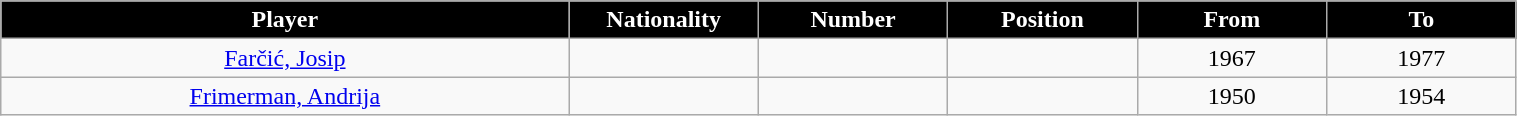<table class="wikitable" style="text-align:center" width="80%">
<tr>
<th style="background:black;color:white;" width="30%">Player</th>
<th style="background:black;color:white;" width="10%">Nationality</th>
<th style="background:black;color:white;" width="10%">Number</th>
<th style="background:black;color:white;" width="10%">Position</th>
<th style="background:black;color:white;" width="10%">From</th>
<th style="background:black;color:white;" width="10%">To</th>
</tr>
<tr>
<td><a href='#'>Farčić, Josip</a></td>
<td></td>
<td></td>
<td></td>
<td>1967</td>
<td>1977</td>
</tr>
<tr>
<td><a href='#'>Frimerman, Andrija</a></td>
<td></td>
<td></td>
<td></td>
<td>1950</td>
<td>1954</td>
</tr>
</table>
